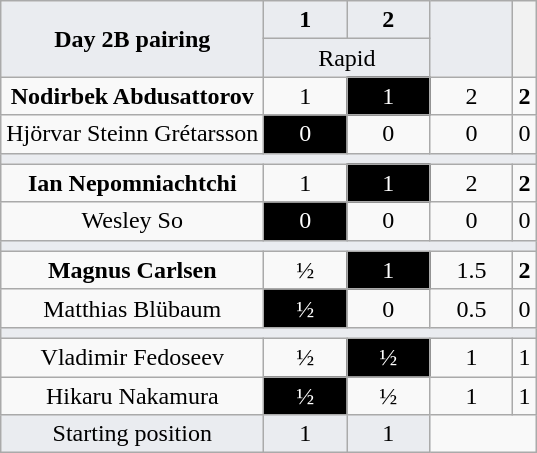<table class="wikitable">
<tr>
<th rowspan = "2" style="background-color: #eaecf0">Day 2B pairing</th>
<th style="width: 3em;background-color: #eaecf0">1</th>
<th style="width: 3em;background-color: #eaecf0">2</th>
<th rowspan = "2" style="width: 3em;background-color: #eaecf0"></th>
<th rowspan= "2"></th>
</tr>
<tr style="text-align:center">
<td style="background-color: #eaecf0" colspan="2">Rapid</td>
</tr>
<tr>
<td style="text-align:center"> <strong>Nodirbek Abdusattorov</strong></td>
<td style="text-align:center">1</td>
<td style="text-align:center; background:black; color:white">1</td>
<td style="text-align:center">2</td>
<td style="text-align:center"><strong>2</strong></td>
</tr>
<tr>
<td style="text-align:center"> Hjörvar Steinn Grétarsson</td>
<td style="text-align:center; background:black; color:white">0</td>
<td style="text-align:center">0</td>
<td style="text-align:center">0</td>
<td style="text-align:center">0</td>
</tr>
<tr>
<td colspan="15" style="background-color: #eaecf0"></td>
</tr>
<tr>
<td style="text-align:center"> <strong>Ian Nepomniachtchi</strong></td>
<td style="text-align:center">1</td>
<td style="text-align:center; background:black; color:white">1</td>
<td style="text-align:center">2</td>
<td style="text-align:center"><strong>2</strong></td>
</tr>
<tr>
<td style="text-align:center"> Wesley So</td>
<td style="text-align:center; background:black; color:white">0</td>
<td style="text-align:center">0</td>
<td style="text-align:center">0</td>
<td style="text-align:center">0</td>
</tr>
<tr>
<td colspan="15" style="background-color: #eaecf0"></td>
</tr>
<tr>
<td style="text-align:center"> <strong>Magnus Carlsen</strong></td>
<td style="text-align:center">½</td>
<td style="text-align:center; background:black; color:white">1</td>
<td style="text-align:center">1.5</td>
<td style="text-align:center"><strong>2</strong></td>
</tr>
<tr>
<td style="text-align:center"> Matthias Blübaum</td>
<td style="text-align:center; background:black; color:white">½</td>
<td style="text-align:center">0</td>
<td style="text-align:center">0.5</td>
<td style="text-align:center">0</td>
</tr>
<tr>
<td colspan="15" style="background-color: #eaecf0"></td>
</tr>
<tr>
<td style="text-align:center"> Vladimir Fedoseev</td>
<td style="text-align:center">½</td>
<td style="text-align:center; background:black; color:white">½</td>
<td style="text-align:center">1</td>
<td style="text-align:center">1</td>
</tr>
<tr>
<td style="text-align:center"> Hikaru Nakamura</td>
<td style="text-align:center; background:black; color:white">½</td>
<td style="text-align:center">½</td>
<td style="text-align:center">1</td>
<td style="text-align:center">1</td>
</tr>
<tr style="background-color: #eaecf0">
<td style="text-align:center">Starting position</td>
<td style="text-align:center">1</td>
<td style="text-align:center">1</td>
</tr>
</table>
